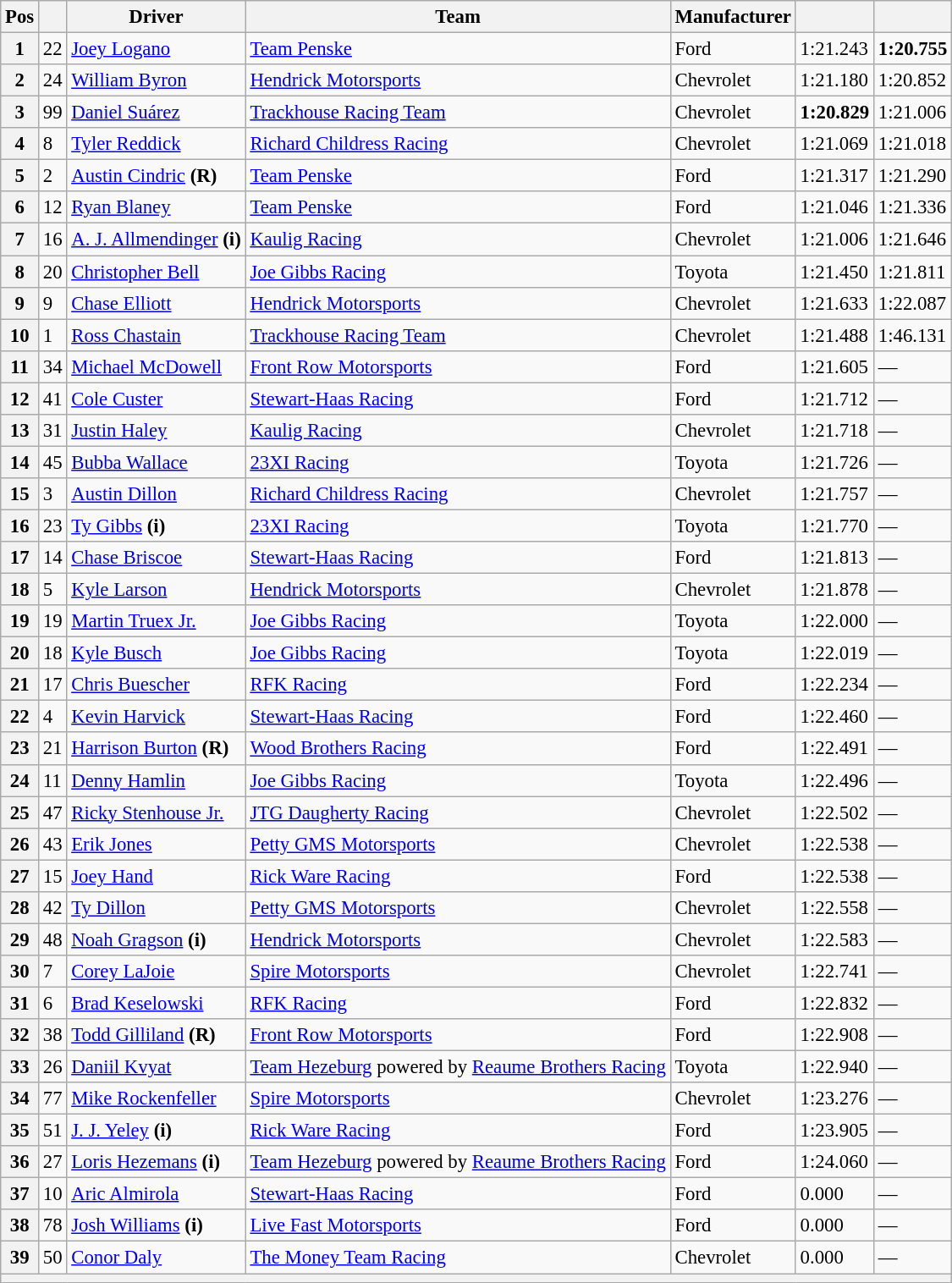<table class="wikitable" style="font-size:95%">
<tr>
<th>Pos</th>
<th></th>
<th>Driver</th>
<th>Team</th>
<th>Manufacturer</th>
<th></th>
<th></th>
</tr>
<tr>
<th>1</th>
<td>22</td>
<td><a href='#'>Joey Logano</a></td>
<td><a href='#'>Team Penske</a></td>
<td>Ford</td>
<td>1:21.243</td>
<td><strong>1:20.755</strong></td>
</tr>
<tr>
<th>2</th>
<td>24</td>
<td><a href='#'>William Byron</a></td>
<td><a href='#'>Hendrick Motorsports</a></td>
<td>Chevrolet</td>
<td>1:21.180</td>
<td>1:20.852</td>
</tr>
<tr>
<th>3</th>
<td>99</td>
<td><a href='#'>Daniel Suárez</a></td>
<td><a href='#'>Trackhouse Racing Team</a></td>
<td>Chevrolet</td>
<td><strong>1:20.829</strong></td>
<td>1:21.006</td>
</tr>
<tr>
<th>4</th>
<td>8</td>
<td><a href='#'>Tyler Reddick</a></td>
<td><a href='#'>Richard Childress Racing</a></td>
<td>Chevrolet</td>
<td>1:21.069</td>
<td>1:21.018</td>
</tr>
<tr>
<th>5</th>
<td>2</td>
<td><a href='#'>Austin Cindric</a> <strong>(R)</strong></td>
<td><a href='#'>Team Penske</a></td>
<td>Ford</td>
<td>1:21.317</td>
<td>1:21.290</td>
</tr>
<tr>
<th>6</th>
<td>12</td>
<td><a href='#'>Ryan Blaney</a></td>
<td><a href='#'>Team Penske</a></td>
<td>Ford</td>
<td>1:21.046</td>
<td>1:21.336</td>
</tr>
<tr>
<th>7</th>
<td>16</td>
<td><a href='#'>A. J. Allmendinger</a> <strong>(i)</strong></td>
<td><a href='#'>Kaulig Racing</a></td>
<td>Chevrolet</td>
<td>1:21.006</td>
<td>1:21.646</td>
</tr>
<tr>
<th>8</th>
<td>20</td>
<td><a href='#'>Christopher Bell</a></td>
<td><a href='#'>Joe Gibbs Racing</a></td>
<td>Toyota</td>
<td>1:21.450</td>
<td>1:21.811</td>
</tr>
<tr>
<th>9</th>
<td>9</td>
<td><a href='#'>Chase Elliott</a></td>
<td><a href='#'>Hendrick Motorsports</a></td>
<td>Chevrolet</td>
<td>1:21.633</td>
<td>1:22.087</td>
</tr>
<tr>
<th>10</th>
<td>1</td>
<td><a href='#'>Ross Chastain</a></td>
<td><a href='#'>Trackhouse Racing Team</a></td>
<td>Chevrolet</td>
<td>1:21.488</td>
<td>1:46.131</td>
</tr>
<tr>
<th>11</th>
<td>34</td>
<td><a href='#'>Michael McDowell</a></td>
<td><a href='#'>Front Row Motorsports</a></td>
<td>Ford</td>
<td>1:21.605</td>
<td>—</td>
</tr>
<tr>
<th>12</th>
<td>41</td>
<td><a href='#'>Cole Custer</a></td>
<td><a href='#'>Stewart-Haas Racing</a></td>
<td>Ford</td>
<td>1:21.712</td>
<td>—</td>
</tr>
<tr>
<th>13</th>
<td>31</td>
<td><a href='#'>Justin Haley</a></td>
<td><a href='#'>Kaulig Racing</a></td>
<td>Chevrolet</td>
<td>1:21.718</td>
<td>—</td>
</tr>
<tr>
<th>14</th>
<td>45</td>
<td><a href='#'>Bubba Wallace</a></td>
<td><a href='#'>23XI Racing</a></td>
<td>Toyota</td>
<td>1:21.726</td>
<td>—</td>
</tr>
<tr>
<th>15</th>
<td>3</td>
<td><a href='#'>Austin Dillon</a></td>
<td><a href='#'>Richard Childress Racing</a></td>
<td>Chevrolet</td>
<td>1:21.757</td>
<td>—</td>
</tr>
<tr>
<th>16</th>
<td>23</td>
<td><a href='#'>Ty Gibbs</a> <strong>(i)</strong></td>
<td><a href='#'>23XI Racing</a></td>
<td>Toyota</td>
<td>1:21.770</td>
<td>—</td>
</tr>
<tr>
<th>17</th>
<td>14</td>
<td><a href='#'>Chase Briscoe</a></td>
<td><a href='#'>Stewart-Haas Racing</a></td>
<td>Ford</td>
<td>1:21.813</td>
<td>—</td>
</tr>
<tr>
<th>18</th>
<td>5</td>
<td><a href='#'>Kyle Larson</a></td>
<td><a href='#'>Hendrick Motorsports</a></td>
<td>Chevrolet</td>
<td>1:21.878</td>
<td>—</td>
</tr>
<tr>
<th>19</th>
<td>19</td>
<td><a href='#'>Martin Truex Jr.</a></td>
<td><a href='#'>Joe Gibbs Racing</a></td>
<td>Toyota</td>
<td>1:22.000</td>
<td>—</td>
</tr>
<tr>
<th>20</th>
<td>18</td>
<td><a href='#'>Kyle Busch</a></td>
<td><a href='#'>Joe Gibbs Racing</a></td>
<td>Toyota</td>
<td>1:22.019</td>
<td>—</td>
</tr>
<tr>
<th>21</th>
<td>17</td>
<td><a href='#'>Chris Buescher</a></td>
<td><a href='#'>RFK Racing</a></td>
<td>Ford</td>
<td>1:22.234</td>
<td>—</td>
</tr>
<tr>
<th>22</th>
<td>4</td>
<td><a href='#'>Kevin Harvick</a></td>
<td><a href='#'>Stewart-Haas Racing</a></td>
<td>Ford</td>
<td>1:22.460</td>
<td>—</td>
</tr>
<tr>
<th>23</th>
<td>21</td>
<td><a href='#'>Harrison Burton</a> <strong>(R)</strong></td>
<td><a href='#'>Wood Brothers Racing</a></td>
<td>Ford</td>
<td>1:22.491</td>
<td>—</td>
</tr>
<tr>
<th>24</th>
<td>11</td>
<td><a href='#'>Denny Hamlin</a></td>
<td><a href='#'>Joe Gibbs Racing</a></td>
<td>Toyota</td>
<td>1:22.496</td>
<td>—</td>
</tr>
<tr>
<th>25</th>
<td>47</td>
<td><a href='#'>Ricky Stenhouse Jr.</a></td>
<td><a href='#'>JTG Daugherty Racing</a></td>
<td>Chevrolet</td>
<td>1:22.502</td>
<td>—</td>
</tr>
<tr>
<th>26</th>
<td>43</td>
<td><a href='#'>Erik Jones</a></td>
<td><a href='#'>Petty GMS Motorsports</a></td>
<td>Chevrolet</td>
<td>1:22.538</td>
<td>—</td>
</tr>
<tr>
<th>27</th>
<td>15</td>
<td><a href='#'>Joey Hand</a></td>
<td><a href='#'>Rick Ware Racing</a></td>
<td>Ford</td>
<td>1:22.538</td>
<td>—</td>
</tr>
<tr>
<th>28</th>
<td>42</td>
<td><a href='#'>Ty Dillon</a></td>
<td><a href='#'>Petty GMS Motorsports</a></td>
<td>Chevrolet</td>
<td>1:22.558</td>
<td>—</td>
</tr>
<tr>
<th>29</th>
<td>48</td>
<td><a href='#'>Noah Gragson</a> <strong>(i)</strong></td>
<td><a href='#'>Hendrick Motorsports</a></td>
<td>Chevrolet</td>
<td>1:22.583</td>
<td>—</td>
</tr>
<tr>
<th>30</th>
<td>7</td>
<td><a href='#'>Corey LaJoie</a></td>
<td><a href='#'>Spire Motorsports</a></td>
<td>Chevrolet</td>
<td>1:22.741</td>
<td>—</td>
</tr>
<tr>
<th>31</th>
<td>6</td>
<td><a href='#'>Brad Keselowski</a></td>
<td><a href='#'>RFK Racing</a></td>
<td>Ford</td>
<td>1:22.832</td>
<td>—</td>
</tr>
<tr>
<th>32</th>
<td>38</td>
<td><a href='#'>Todd Gilliland</a> <strong>(R)</strong></td>
<td><a href='#'>Front Row Motorsports</a></td>
<td>Ford</td>
<td>1:22.908</td>
<td>—</td>
</tr>
<tr>
<th>33</th>
<td>26</td>
<td><a href='#'>Daniil Kvyat</a></td>
<td><a href='#'>Team Hezeburg</a> powered by <a href='#'>Reaume Brothers Racing</a></td>
<td>Toyota</td>
<td>1:22.940</td>
<td>—</td>
</tr>
<tr>
<th>34</th>
<td>77</td>
<td><a href='#'>Mike Rockenfeller</a></td>
<td><a href='#'>Spire Motorsports</a></td>
<td>Chevrolet</td>
<td>1:23.276</td>
<td>—</td>
</tr>
<tr>
<th>35</th>
<td>51</td>
<td><a href='#'>J. J. Yeley</a> <strong>(i)</strong></td>
<td><a href='#'>Rick Ware Racing</a></td>
<td>Ford</td>
<td>1:23.905</td>
<td>—</td>
</tr>
<tr>
<th>36</th>
<td>27</td>
<td><a href='#'>Loris Hezemans</a> <strong>(i)</strong></td>
<td><a href='#'>Team Hezeburg</a> powered by <a href='#'>Reaume Brothers Racing</a></td>
<td>Ford</td>
<td>1:24.060</td>
<td>—</td>
</tr>
<tr>
<th>37</th>
<td>10</td>
<td><a href='#'>Aric Almirola</a></td>
<td><a href='#'>Stewart-Haas Racing</a></td>
<td>Ford</td>
<td>0.000</td>
<td>—</td>
</tr>
<tr>
<th>38</th>
<td>78</td>
<td><a href='#'>Josh Williams</a> <strong>(i)</strong></td>
<td><a href='#'>Live Fast Motorsports</a></td>
<td>Ford</td>
<td>0.000</td>
<td>—</td>
</tr>
<tr>
<th>39</th>
<td>50</td>
<td><a href='#'>Conor Daly</a></td>
<td><a href='#'>The Money Team Racing</a></td>
<td>Chevrolet</td>
<td>0.000</td>
<td>—</td>
</tr>
<tr>
<th colspan="7"></th>
</tr>
</table>
